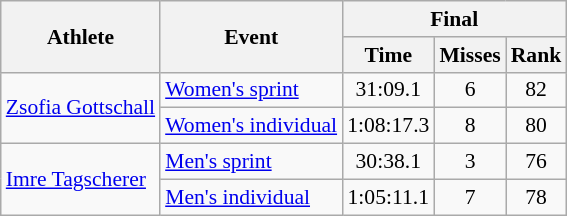<table class="wikitable" style="font-size:90%">
<tr>
<th rowspan="2">Athlete</th>
<th rowspan="2">Event</th>
<th colspan="3">Final</th>
</tr>
<tr>
<th>Time</th>
<th>Misses</th>
<th>Rank</th>
</tr>
<tr>
<td rowspan=2><a href='#'>Zsofia Gottschall</a></td>
<td><a href='#'>Women's sprint</a></td>
<td align="center">31:09.1</td>
<td align="center">6</td>
<td align="center">82</td>
</tr>
<tr>
<td><a href='#'>Women's individual</a></td>
<td align="center">1:08:17.3</td>
<td align="center">8</td>
<td align="center">80</td>
</tr>
<tr>
<td rowspan=2><a href='#'>Imre Tagscherer</a></td>
<td><a href='#'>Men's sprint</a></td>
<td align="center">30:38.1</td>
<td align="center">3</td>
<td align="center">76</td>
</tr>
<tr>
<td><a href='#'>Men's individual</a></td>
<td align="center">1:05:11.1</td>
<td align="center">7</td>
<td align="center">78</td>
</tr>
</table>
